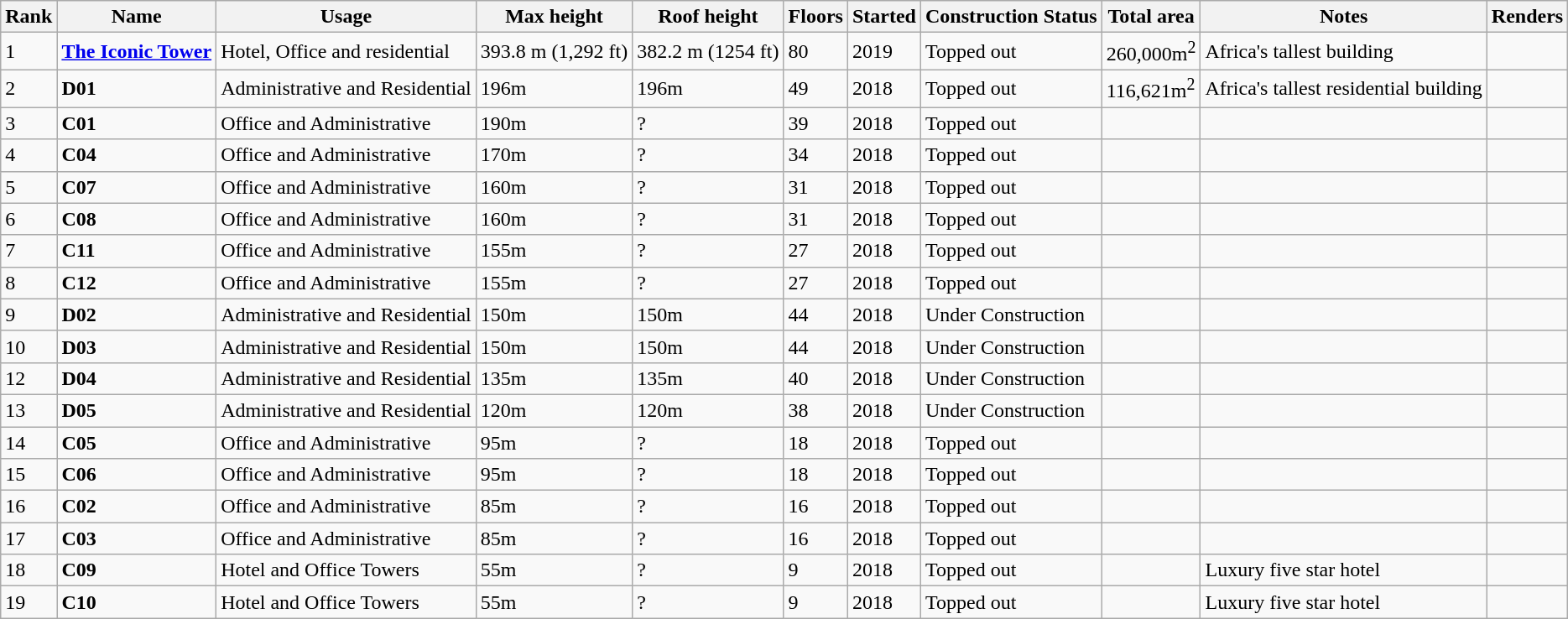<table class="wikitable sortable">
<tr>
<th>Rank</th>
<th>Name</th>
<th>Usage</th>
<th>Max height</th>
<th>Roof height</th>
<th>Floors</th>
<th>Started</th>
<th>Construction Status</th>
<th>Total area</th>
<th>Notes</th>
<th>Renders</th>
</tr>
<tr>
<td>1</td>
<td><a href='#'><strong>The Iconic Tower</strong></a>  </td>
<td>Hotel, Office and residential</td>
<td>393.8 m (1,292 ft)</td>
<td>382.2 m (1254 ft)</td>
<td>80</td>
<td>2019</td>
<td>Topped out</td>
<td>260,000m<sup>2</sup></td>
<td>Africa's tallest building</td>
<td></td>
</tr>
<tr>
<td>2</td>
<td><strong>D01</strong> </td>
<td>Administrative and Residential</td>
<td>196m</td>
<td>196m</td>
<td>49</td>
<td>2018</td>
<td>Topped out</td>
<td>116,621m<sup>2</sup></td>
<td>Africa's tallest residential building </td>
<td></td>
</tr>
<tr>
<td>3</td>
<td><strong>C01</strong></td>
<td>Office and Administrative</td>
<td>190m</td>
<td>?</td>
<td>39</td>
<td>2018</td>
<td>Topped out</td>
<td></td>
<td></td>
<td></td>
</tr>
<tr>
<td>4</td>
<td><strong>C04</strong></td>
<td>Office and Administrative</td>
<td>170m</td>
<td>?</td>
<td>34</td>
<td>2018</td>
<td>Topped out</td>
<td></td>
<td></td>
<td></td>
</tr>
<tr>
<td>5</td>
<td><strong>C07</strong> </td>
<td>Office and Administrative</td>
<td>160m</td>
<td>?</td>
<td>31</td>
<td>2018</td>
<td>Topped out</td>
<td></td>
<td></td>
<td></td>
</tr>
<tr>
<td>6</td>
<td><strong>C08</strong> </td>
<td>Office and Administrative</td>
<td>160m</td>
<td>?</td>
<td>31</td>
<td>2018</td>
<td>Topped out</td>
<td></td>
<td></td>
<td></td>
</tr>
<tr>
<td>7</td>
<td><strong>C11</strong></td>
<td>Office and Administrative</td>
<td>155m</td>
<td>?</td>
<td>27</td>
<td>2018</td>
<td>Topped out</td>
<td></td>
<td></td>
<td></td>
</tr>
<tr>
<td>8</td>
<td><strong>C12</strong></td>
<td>Office and Administrative</td>
<td>155m</td>
<td>?</td>
<td>27</td>
<td>2018</td>
<td>Topped out</td>
<td></td>
<td></td>
<td></td>
</tr>
<tr>
<td>9</td>
<td><strong>D02</strong></td>
<td>Administrative and Residential</td>
<td>150m</td>
<td>150m</td>
<td>44</td>
<td>2018</td>
<td>Under Construction</td>
<td></td>
<td></td>
<td></td>
</tr>
<tr>
<td>10</td>
<td><strong>D03</strong></td>
<td>Administrative and Residential</td>
<td>150m</td>
<td>150m</td>
<td>44</td>
<td>2018</td>
<td>Under Construction</td>
<td></td>
<td></td>
<td></td>
</tr>
<tr>
<td>12</td>
<td><strong>D04</strong></td>
<td>Administrative and Residential</td>
<td>135m</td>
<td>135m</td>
<td>40</td>
<td>2018</td>
<td>Under Construction</td>
<td></td>
<td></td>
<td></td>
</tr>
<tr>
<td>13</td>
<td><strong>D05</strong></td>
<td>Administrative and Residential</td>
<td>120m</td>
<td>120m</td>
<td>38</td>
<td>2018</td>
<td>Under Construction</td>
<td></td>
<td></td>
</tr>
<tr>
<td>14</td>
<td><strong>C05</strong></td>
<td>Office and Administrative</td>
<td>95m</td>
<td>?</td>
<td>18</td>
<td>2018</td>
<td>Topped out</td>
<td></td>
<td></td>
<td></td>
</tr>
<tr>
<td>15</td>
<td><strong>C06</strong></td>
<td>Office and Administrative</td>
<td>95m</td>
<td>?</td>
<td>18</td>
<td>2018</td>
<td>Topped out</td>
<td></td>
<td></td>
<td></td>
</tr>
<tr>
<td>16</td>
<td><strong>C02</strong></td>
<td>Office and Administrative</td>
<td>85m</td>
<td>?</td>
<td>16</td>
<td>2018</td>
<td>Topped out</td>
<td></td>
<td></td>
<td></td>
</tr>
<tr>
<td>17</td>
<td><strong>C03</strong></td>
<td>Office and Administrative</td>
<td>85m</td>
<td>?</td>
<td>16</td>
<td>2018</td>
<td>Topped out</td>
<td></td>
<td></td>
<td></td>
</tr>
<tr>
<td>18</td>
<td><strong>C09</strong></td>
<td>Hotel and Office Towers</td>
<td>55m</td>
<td>?</td>
<td>9</td>
<td>2018</td>
<td>Topped out</td>
<td></td>
<td>Luxury five star hotel</td>
<td></td>
</tr>
<tr>
<td>19</td>
<td><strong>C10</strong></td>
<td>Hotel and Office Towers</td>
<td>55m</td>
<td>?</td>
<td>9</td>
<td>2018</td>
<td>Topped out</td>
<td></td>
<td>Luxury five star hotel</td>
<td></td>
</tr>
</table>
